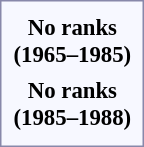<table style="border:1px solid #8888aa; background-color:#f7f8ff; padding:5px; font-size:95%; margin: 0px 12px 12px 0px;">
<tr>
<th colspan=36>No ranks<br>(1965–1985)</th>
</tr>
<tr PLA Type-65 collar insignia (1965–1985).png>
</tr>
<tr>
<th colspan=36>No ranks<br>(1985–1988)</th>
</tr>
<tr PLA Air force Type-85 Officer collar insignia (1985–1988).png>
</tr>
</table>
